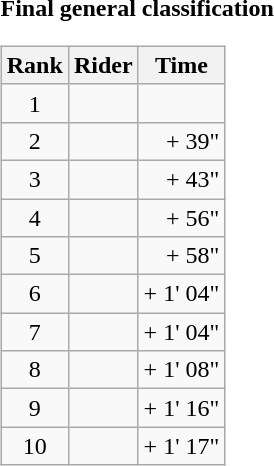<table>
<tr>
<td><strong>Final general classification</strong><br><table class="wikitable">
<tr>
<th scope="col">Rank</th>
<th scope="col">Rider</th>
<th scope="col">Time</th>
</tr>
<tr>
<td style="text-align:center;">1</td>
<td></td>
<td style="text-align:right;"></td>
</tr>
<tr>
<td style="text-align:center;">2</td>
<td></td>
<td style="text-align:right;">+ 39"</td>
</tr>
<tr>
<td style="text-align:center;">3</td>
<td></td>
<td style="text-align:right;">+ 43"</td>
</tr>
<tr>
<td style="text-align:center;">4</td>
<td></td>
<td style="text-align:right;">+ 56"</td>
</tr>
<tr>
<td style="text-align:center;">5</td>
<td></td>
<td style="text-align:right;">+ 58"</td>
</tr>
<tr>
<td style="text-align:center;">6</td>
<td></td>
<td style="text-align:right;">+ 1' 04"</td>
</tr>
<tr>
<td style="text-align:center;">7</td>
<td></td>
<td style="text-align:right;">+ 1' 04"</td>
</tr>
<tr>
<td style="text-align:center;">8</td>
<td></td>
<td style="text-align:right;">+ 1' 08"</td>
</tr>
<tr>
<td style="text-align:center;">9</td>
<td></td>
<td style="text-align:right;">+ 1' 16"</td>
</tr>
<tr>
<td style="text-align:center;">10</td>
<td></td>
<td style="text-align:right;">+ 1' 17"</td>
</tr>
</table>
</td>
</tr>
</table>
